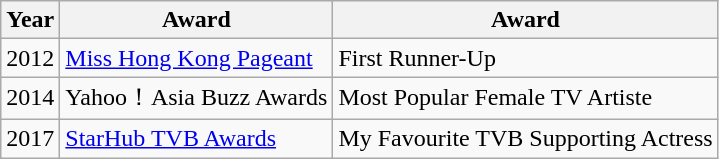<table class="wikitable plainrowheaders sortable">
<tr>
<th scope="col">Year</th>
<th scope="col">Award</th>
<th scope="col">Award</th>
</tr>
<tr>
<td>2012</td>
<td><a href='#'>Miss Hong Kong Pageant</a></td>
<td>First Runner-Up</td>
</tr>
<tr>
<td>2014</td>
<td>Yahoo！Asia Buzz Awards</td>
<td>Most Popular Female TV Artiste</td>
</tr>
<tr>
<td>2017</td>
<td><a href='#'>StarHub TVB Awards</a></td>
<td>My Favourite TVB Supporting Actress</td>
</tr>
</table>
